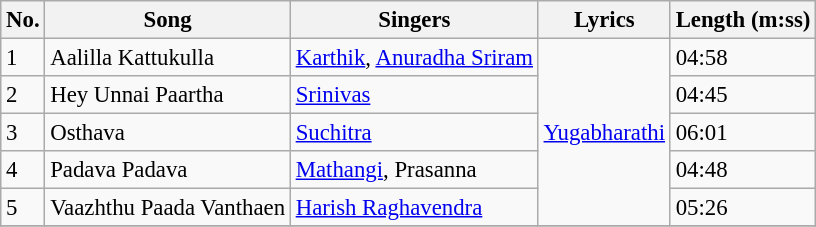<table class="wikitable" style="font-size: 95%;">
<tr>
<th>No.</th>
<th>Song</th>
<th>Singers</th>
<th>Lyrics</th>
<th>Length (m:ss)</th>
</tr>
<tr>
<td>1</td>
<td>Aalilla Kattukulla</td>
<td><a href='#'>Karthik</a>, <a href='#'>Anuradha Sriram</a></td>
<td rowspan=5><a href='#'>Yugabharathi</a></td>
<td>04:58</td>
</tr>
<tr>
<td>2</td>
<td>Hey Unnai Paartha</td>
<td><a href='#'>Srinivas</a></td>
<td>04:45</td>
</tr>
<tr>
<td>3</td>
<td>Osthava</td>
<td><a href='#'>Suchitra</a></td>
<td>06:01</td>
</tr>
<tr>
<td>4</td>
<td>Padava Padava</td>
<td><a href='#'>Mathangi</a>, Prasanna</td>
<td>04:48</td>
</tr>
<tr>
<td>5</td>
<td>Vaazhthu Paada Vanthaen</td>
<td><a href='#'>Harish Raghavendra</a></td>
<td>05:26</td>
</tr>
<tr>
</tr>
</table>
